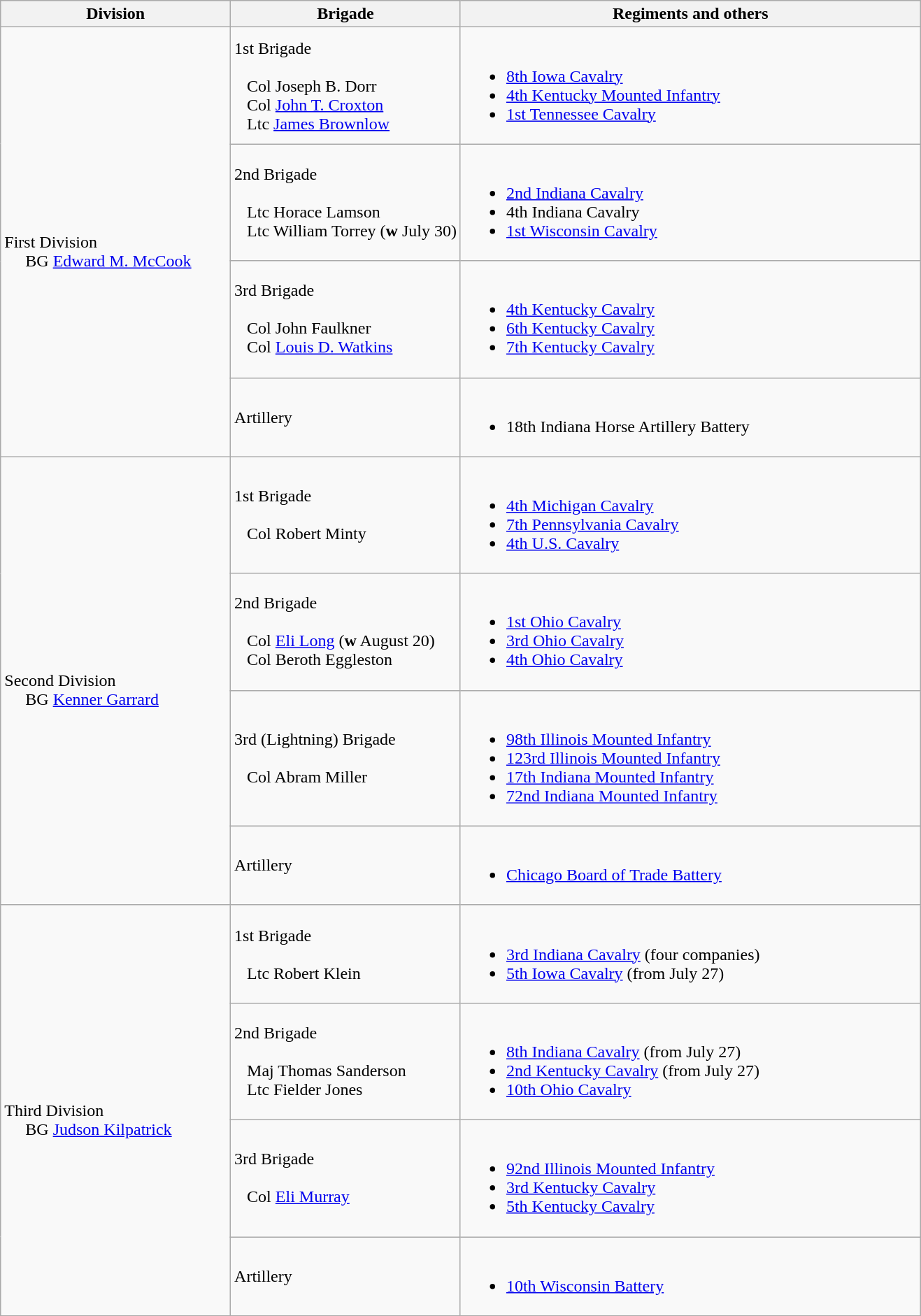<table class="wikitable">
<tr>
<th width=25%>Division</th>
<th width=25%>Brigade</th>
<th>Regiments and others</th>
</tr>
<tr>
<td rowspan=4><br>First Division
<br>    
BG <a href='#'>Edward M. McCook</a></td>
<td>1st Brigade<br><br>  
Col Joseph B. Dorr<br>  
Col <a href='#'>John T. Croxton</a><br>  
Ltc <a href='#'>James Brownlow</a></td>
<td><br><ul><li><a href='#'>8th Iowa Cavalry</a></li><li><a href='#'>4th Kentucky Mounted Infantry</a></li><li><a href='#'>1st Tennessee Cavalry</a></li></ul></td>
</tr>
<tr>
<td>2nd Brigade<br><br>  
Ltc Horace Lamson<br>  
Ltc William Torrey (<strong>w</strong> July 30)</td>
<td><br><ul><li><a href='#'>2nd Indiana Cavalry</a></li><li>4th Indiana Cavalry</li><li><a href='#'>1st Wisconsin Cavalry</a></li></ul></td>
</tr>
<tr>
<td>3rd Brigade<br><br>  
Col John Faulkner<br>  
Col <a href='#'>Louis D. Watkins</a></td>
<td><br><ul><li><a href='#'>4th Kentucky Cavalry</a></li><li><a href='#'>6th Kentucky Cavalry</a></li><li><a href='#'>7th Kentucky Cavalry</a></li></ul></td>
</tr>
<tr>
<td>Artillery</td>
<td><br><ul><li>18th Indiana Horse Artillery Battery</li></ul></td>
</tr>
<tr>
<td rowspan=4><br>Second Division
<br>    
BG <a href='#'>Kenner Garrard</a></td>
<td>1st Brigade<br><br>  
Col Robert Minty</td>
<td><br><ul><li><a href='#'>4th Michigan Cavalry</a></li><li><a href='#'>7th Pennsylvania Cavalry</a></li><li><a href='#'>4th U.S. Cavalry</a></li></ul></td>
</tr>
<tr>
<td>2nd Brigade<br><br>  
Col <a href='#'>Eli Long</a> (<strong>w</strong> August 20)<br>  
Col Beroth Eggleston</td>
<td><br><ul><li><a href='#'>1st Ohio Cavalry</a></li><li><a href='#'>3rd Ohio Cavalry</a></li><li><a href='#'>4th Ohio Cavalry</a></li></ul></td>
</tr>
<tr>
<td>3rd (Lightning) Brigade<br><br>  
Col Abram Miller</td>
<td><br><ul><li><a href='#'>98th Illinois Mounted Infantry</a></li><li><a href='#'>123rd Illinois Mounted Infantry</a></li><li><a href='#'>17th Indiana Mounted Infantry</a></li><li><a href='#'>72nd Indiana Mounted Infantry</a></li></ul></td>
</tr>
<tr>
<td>Artillery</td>
<td><br><ul><li><a href='#'>Chicago Board of Trade Battery</a></li></ul></td>
</tr>
<tr>
<td rowspan=4><br>Third Division
<br>    
BG <a href='#'>Judson Kilpatrick</a></td>
<td>1st Brigade<br><br>  
Ltc Robert Klein</td>
<td><br><ul><li><a href='#'>3rd Indiana Cavalry</a> (four companies)</li><li><a href='#'>5th Iowa Cavalry</a> (from July 27)</li></ul></td>
</tr>
<tr>
<td>2nd Brigade<br><br>  
Maj Thomas Sanderson<br>  
Ltc Fielder Jones</td>
<td><br><ul><li><a href='#'>8th Indiana Cavalry</a> (from July 27)</li><li><a href='#'>2nd Kentucky Cavalry</a> (from July 27)</li><li><a href='#'>10th Ohio Cavalry</a></li></ul></td>
</tr>
<tr>
<td>3rd Brigade<br><br>  
Col <a href='#'>Eli Murray</a></td>
<td><br><ul><li><a href='#'>92nd Illinois Mounted Infantry</a></li><li><a href='#'>3rd Kentucky Cavalry</a></li><li><a href='#'>5th Kentucky Cavalry</a></li></ul></td>
</tr>
<tr>
<td>Artillery</td>
<td><br><ul><li><a href='#'>10th Wisconsin Battery</a></li></ul></td>
</tr>
<tr>
</tr>
</table>
